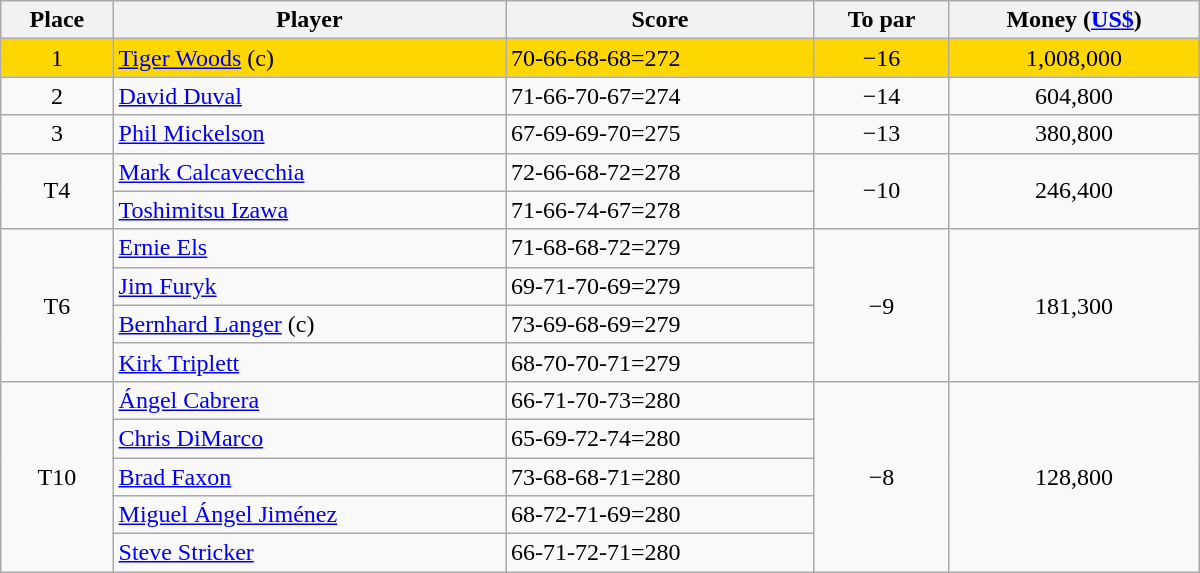<table class="wikitable" style="width:50em;margin-bottom:0;">
<tr>
<th>Place</th>
<th>Player</th>
<th>Score</th>
<th>To par</th>
<th>Money (<a href='#'>US$</a>)</th>
</tr>
<tr style="background:gold">
<td align=center>1</td>
<td> <a href='#'>Tiger Woods</a> (c)</td>
<td>70-66-68-68=272</td>
<td align=center>−16</td>
<td align=center>1,008,000</td>
</tr>
<tr>
<td align=center>2</td>
<td> <a href='#'>David Duval</a></td>
<td>71-66-70-67=274</td>
<td align=center>−14</td>
<td align=center>604,800</td>
</tr>
<tr>
<td align=center>3</td>
<td> <a href='#'>Phil Mickelson</a></td>
<td>67-69-69-70=275</td>
<td align=center>−13</td>
<td align=center>380,800</td>
</tr>
<tr>
<td rowspan=2 align=center>T4</td>
<td> <a href='#'>Mark Calcavecchia</a></td>
<td>72-66-68-72=278</td>
<td rowspan=2 align=center>−10</td>
<td rowspan=2 align=center>246,400</td>
</tr>
<tr>
<td> <a href='#'>Toshimitsu Izawa</a></td>
<td>71-66-74-67=278</td>
</tr>
<tr>
<td rowspan=4 align=center>T6</td>
<td> <a href='#'>Ernie Els</a></td>
<td>71-68-68-72=279</td>
<td rowspan=4 align=center>−9</td>
<td rowspan=4 align=center>181,300</td>
</tr>
<tr>
<td> <a href='#'>Jim Furyk</a></td>
<td>69-71-70-69=279</td>
</tr>
<tr>
<td> <a href='#'>Bernhard Langer</a> (c)</td>
<td>73-69-68-69=279</td>
</tr>
<tr>
<td> <a href='#'>Kirk Triplett</a></td>
<td>68-70-70-71=279</td>
</tr>
<tr>
<td rowspan=5 align=center>T10</td>
<td> <a href='#'>Ángel Cabrera</a></td>
<td>66-71-70-73=280</td>
<td rowspan=5 align=center>−8</td>
<td rowspan=5 align=center>128,800</td>
</tr>
<tr>
<td> <a href='#'>Chris DiMarco</a></td>
<td>65-69-72-74=280</td>
</tr>
<tr>
<td> <a href='#'>Brad Faxon</a></td>
<td>73-68-68-71=280</td>
</tr>
<tr>
<td> <a href='#'>Miguel Ángel Jiménez</a></td>
<td>68-72-71-69=280</td>
</tr>
<tr>
<td> <a href='#'>Steve Stricker</a></td>
<td>66-71-72-71=280</td>
</tr>
</table>
